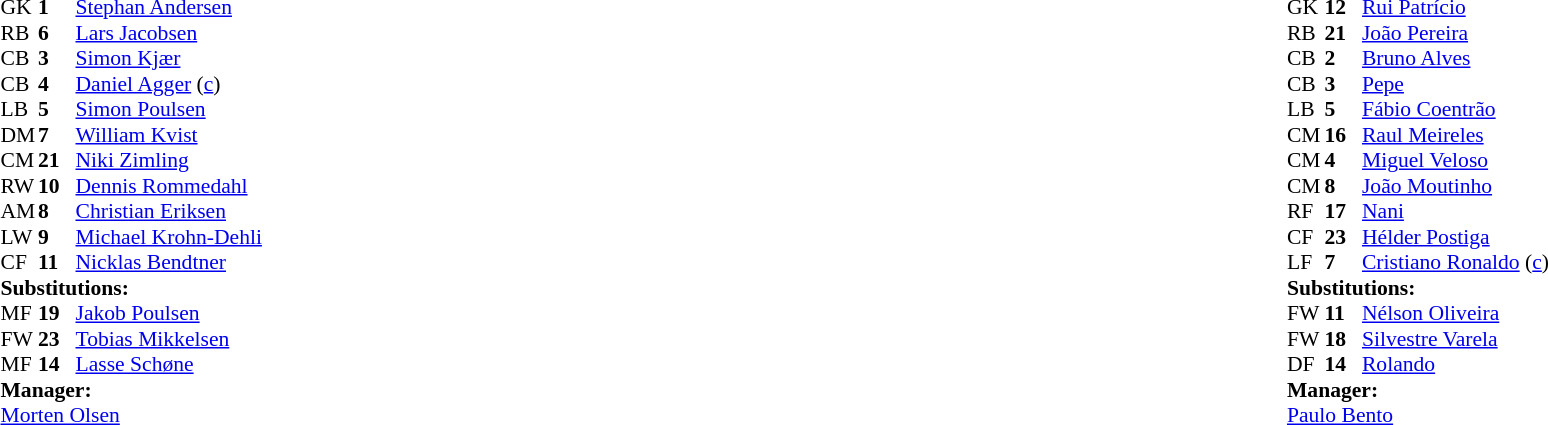<table style="width:100%;">
<tr>
<td style="vertical-align:top; width:40%;"><br><table style="font-size:90%" cellspacing="0" cellpadding="0">
<tr>
<th width="25"></th>
<th width="25"></th>
</tr>
<tr>
<td>GK</td>
<td><strong>1</strong></td>
<td><a href='#'>Stephan Andersen</a></td>
</tr>
<tr>
<td>RB</td>
<td><strong>6</strong></td>
<td><a href='#'>Lars Jacobsen</a></td>
<td></td>
</tr>
<tr>
<td>CB</td>
<td><strong>3</strong></td>
<td><a href='#'>Simon Kjær</a></td>
</tr>
<tr>
<td>CB</td>
<td><strong>4</strong></td>
<td><a href='#'>Daniel Agger</a> (<a href='#'>c</a>)</td>
</tr>
<tr>
<td>LB</td>
<td><strong>5</strong></td>
<td><a href='#'>Simon Poulsen</a></td>
</tr>
<tr>
<td>DM</td>
<td><strong>7</strong></td>
<td><a href='#'>William Kvist</a></td>
</tr>
<tr>
<td>CM</td>
<td><strong>21</strong></td>
<td><a href='#'>Niki Zimling</a></td>
<td></td>
<td></td>
</tr>
<tr>
<td>RW</td>
<td><strong>10</strong></td>
<td><a href='#'>Dennis Rommedahl</a></td>
<td></td>
<td></td>
</tr>
<tr>
<td>AM</td>
<td><strong>8</strong></td>
<td><a href='#'>Christian Eriksen</a></td>
</tr>
<tr>
<td>LW</td>
<td><strong>9</strong></td>
<td><a href='#'>Michael Krohn-Dehli</a></td>
<td></td>
<td></td>
</tr>
<tr>
<td>CF</td>
<td><strong>11</strong></td>
<td><a href='#'>Nicklas Bendtner</a></td>
</tr>
<tr>
<td colspan=3><strong>Substitutions:</strong></td>
</tr>
<tr>
<td>MF</td>
<td><strong>19</strong></td>
<td><a href='#'>Jakob Poulsen</a></td>
<td></td>
<td></td>
</tr>
<tr>
<td>FW</td>
<td><strong>23</strong></td>
<td><a href='#'>Tobias Mikkelsen</a></td>
<td></td>
<td></td>
</tr>
<tr>
<td>MF</td>
<td><strong>14</strong></td>
<td><a href='#'>Lasse Schøne</a></td>
<td></td>
<td></td>
</tr>
<tr>
<td colspan=3><strong>Manager:</strong></td>
</tr>
<tr>
<td colspan=3><a href='#'>Morten Olsen</a></td>
</tr>
</table>
</td>
<td valign="top"></td>
<td style="vertical-align:top; width:50%;"><br><table style="font-size:90%; margin:auto;" cellspacing="0" cellpadding="0">
<tr>
<th width=25></th>
<th width=25></th>
</tr>
<tr>
<td>GK</td>
<td><strong>12</strong></td>
<td><a href='#'>Rui Patrício</a></td>
</tr>
<tr>
<td>RB</td>
<td><strong>21</strong></td>
<td><a href='#'>João Pereira</a></td>
</tr>
<tr>
<td>CB</td>
<td><strong>2</strong></td>
<td><a href='#'>Bruno Alves</a></td>
</tr>
<tr>
<td>CB</td>
<td><strong>3</strong></td>
<td><a href='#'>Pepe</a></td>
</tr>
<tr>
<td>LB</td>
<td><strong>5</strong></td>
<td><a href='#'>Fábio Coentrão</a></td>
</tr>
<tr>
<td>CM</td>
<td><strong>16</strong></td>
<td><a href='#'>Raul Meireles</a></td>
<td></td>
<td></td>
</tr>
<tr>
<td>CM</td>
<td><strong>4</strong></td>
<td><a href='#'>Miguel Veloso</a></td>
</tr>
<tr>
<td>CM</td>
<td><strong>8</strong></td>
<td><a href='#'>João Moutinho</a></td>
</tr>
<tr>
<td>RF</td>
<td><strong>17</strong></td>
<td><a href='#'>Nani</a></td>
<td></td>
<td></td>
</tr>
<tr>
<td>CF</td>
<td><strong>23</strong></td>
<td><a href='#'>Hélder Postiga</a></td>
<td></td>
<td></td>
</tr>
<tr>
<td>LF</td>
<td><strong>7</strong></td>
<td><a href='#'>Cristiano Ronaldo</a> (<a href='#'>c</a>)</td>
<td></td>
</tr>
<tr>
<td colspan=3><strong>Substitutions:</strong></td>
</tr>
<tr>
<td>FW</td>
<td><strong>11</strong></td>
<td><a href='#'>Nélson Oliveira</a></td>
<td></td>
<td></td>
</tr>
<tr>
<td>FW</td>
<td><strong>18</strong></td>
<td><a href='#'>Silvestre Varela</a></td>
<td></td>
<td></td>
</tr>
<tr>
<td>DF</td>
<td><strong>14</strong></td>
<td><a href='#'>Rolando</a></td>
<td></td>
<td></td>
</tr>
<tr>
<td colspan=3><strong>Manager:</strong></td>
</tr>
<tr>
<td colspan=3><a href='#'>Paulo Bento</a></td>
</tr>
</table>
</td>
</tr>
</table>
